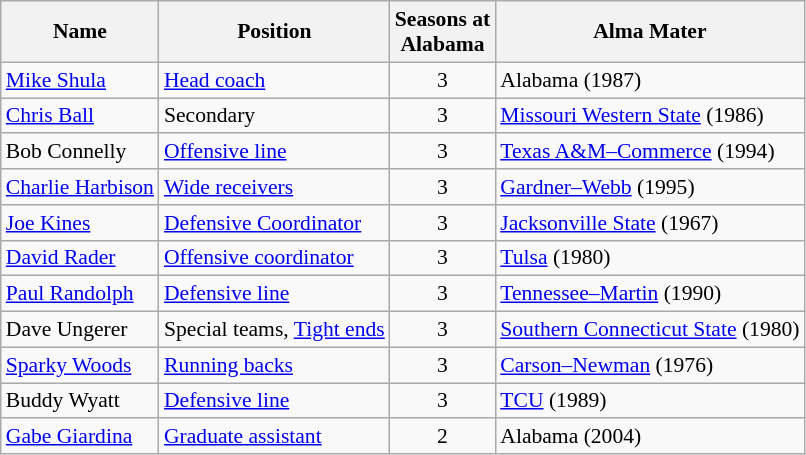<table class="wikitable" style="font-size:90%;">
<tr>
<th>Name</th>
<th>Position</th>
<th>Seasons at<br>Alabama</th>
<th>Alma Mater</th>
</tr>
<tr>
<td><a href='#'>Mike Shula</a></td>
<td><a href='#'>Head coach</a></td>
<td align=center>3</td>
<td>Alabama (1987)</td>
</tr>
<tr>
<td><a href='#'>Chris Ball</a></td>
<td>Secondary</td>
<td align=center>3</td>
<td><a href='#'>Missouri Western State</a> (1986)</td>
</tr>
<tr>
<td>Bob Connelly</td>
<td><a href='#'>Offensive line</a></td>
<td align=center>3</td>
<td><a href='#'>Texas A&M–Commerce</a> (1994)</td>
</tr>
<tr>
<td><a href='#'>Charlie Harbison</a></td>
<td><a href='#'>Wide receivers</a></td>
<td align=center>3</td>
<td><a href='#'>Gardner–Webb</a> (1995)</td>
</tr>
<tr>
<td><a href='#'>Joe Kines</a></td>
<td><a href='#'>Defensive Coordinator</a></td>
<td align=center>3</td>
<td><a href='#'>Jacksonville State</a> (1967)</td>
</tr>
<tr>
<td><a href='#'>David Rader</a></td>
<td><a href='#'>Offensive coordinator</a></td>
<td align=center>3</td>
<td><a href='#'>Tulsa</a> (1980)</td>
</tr>
<tr>
<td><a href='#'>Paul Randolph</a></td>
<td><a href='#'>Defensive line</a></td>
<td align=center>3</td>
<td><a href='#'>Tennessee–Martin</a> (1990)</td>
</tr>
<tr>
<td>Dave Ungerer</td>
<td>Special teams, <a href='#'>Tight ends</a></td>
<td align=center>3</td>
<td><a href='#'>Southern Connecticut State</a> (1980)</td>
</tr>
<tr>
<td><a href='#'>Sparky Woods</a></td>
<td><a href='#'>Running backs</a></td>
<td align=center>3</td>
<td><a href='#'>Carson–Newman</a> (1976)</td>
</tr>
<tr>
<td>Buddy Wyatt</td>
<td><a href='#'>Defensive line</a></td>
<td align=center>3</td>
<td><a href='#'>TCU</a> (1989)</td>
</tr>
<tr>
<td><a href='#'>Gabe Giardina</a></td>
<td><a href='#'>Graduate assistant</a></td>
<td align=center>2</td>
<td>Alabama (2004)</td>
</tr>
</table>
